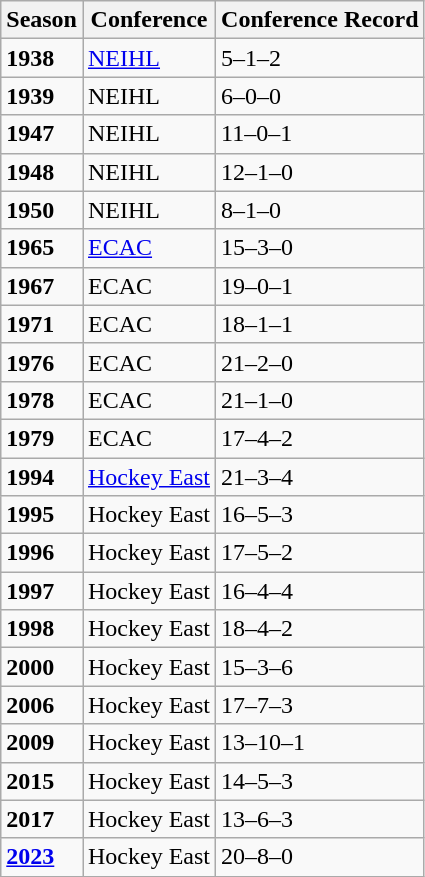<table class="wikitable">
<tr>
<th>Season</th>
<th>Conference</th>
<th>Conference Record</th>
</tr>
<tr>
<td><strong>1938</strong></td>
<td><a href='#'>NEIHL</a></td>
<td>5–1–2</td>
</tr>
<tr>
<td><strong>1939</strong></td>
<td>NEIHL</td>
<td>6–0–0</td>
</tr>
<tr>
<td><strong>1947</strong></td>
<td>NEIHL</td>
<td>11–0–1</td>
</tr>
<tr>
<td><strong>1948</strong></td>
<td>NEIHL</td>
<td>12–1–0</td>
</tr>
<tr>
<td><strong>1950</strong></td>
<td>NEIHL</td>
<td>8–1–0</td>
</tr>
<tr>
<td><strong>1965</strong></td>
<td><a href='#'>ECAC</a></td>
<td>15–3–0</td>
</tr>
<tr>
<td><strong>1967</strong></td>
<td>ECAC</td>
<td>19–0–1</td>
</tr>
<tr>
<td><strong>1971</strong></td>
<td>ECAC</td>
<td>18–1–1</td>
</tr>
<tr>
<td><strong>1976</strong></td>
<td>ECAC</td>
<td>21–2–0</td>
</tr>
<tr>
<td><strong>1978</strong></td>
<td>ECAC</td>
<td>21–1–0</td>
</tr>
<tr>
<td><strong>1979</strong></td>
<td>ECAC</td>
<td>17–4–2</td>
</tr>
<tr>
<td><strong>1994</strong></td>
<td><a href='#'>Hockey East</a></td>
<td>21–3–4</td>
</tr>
<tr>
<td><strong>1995</strong></td>
<td>Hockey East</td>
<td>16–5–3</td>
</tr>
<tr>
<td><strong>1996</strong></td>
<td>Hockey East</td>
<td>17–5–2</td>
</tr>
<tr>
<td><strong>1997</strong></td>
<td>Hockey East</td>
<td>16–4–4</td>
</tr>
<tr>
<td><strong>1998</strong></td>
<td>Hockey East</td>
<td>18–4–2</td>
</tr>
<tr>
<td><strong>2000</strong></td>
<td>Hockey East</td>
<td>15–3–6</td>
</tr>
<tr>
<td><strong>2006</strong></td>
<td>Hockey East</td>
<td>17–7–3</td>
</tr>
<tr>
<td><strong>2009</strong></td>
<td>Hockey East</td>
<td>13–10–1</td>
</tr>
<tr>
<td><strong>2015</strong></td>
<td>Hockey East</td>
<td>14–5–3</td>
</tr>
<tr>
<td><strong>2017</strong></td>
<td>Hockey East</td>
<td>13–6–3</td>
</tr>
<tr>
<td><strong><a href='#'>2023</a></strong></td>
<td>Hockey East</td>
<td>20–8–0</td>
</tr>
</table>
